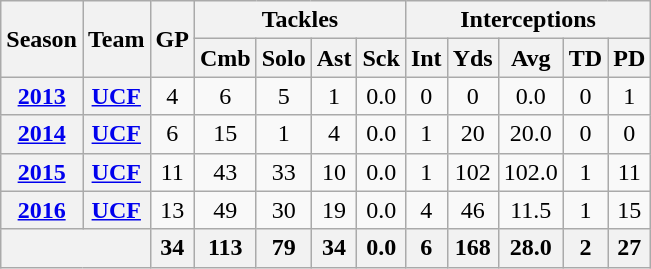<table class="wikitable" style="text-align:center;">
<tr>
<th rowspan="2">Season</th>
<th rowspan="2">Team</th>
<th rowspan="2">GP</th>
<th colspan="4">Tackles</th>
<th colspan="5">Interceptions</th>
</tr>
<tr>
<th>Cmb</th>
<th>Solo</th>
<th>Ast</th>
<th>Sck</th>
<th>Int</th>
<th>Yds</th>
<th>Avg</th>
<th>TD</th>
<th>PD</th>
</tr>
<tr>
<th><a href='#'>2013</a></th>
<th><a href='#'>UCF</a></th>
<td>4</td>
<td>6</td>
<td>5</td>
<td>1</td>
<td>0.0</td>
<td>0</td>
<td>0</td>
<td>0.0</td>
<td>0</td>
<td>1</td>
</tr>
<tr>
<th><a href='#'>2014</a></th>
<th><a href='#'>UCF</a></th>
<td>6</td>
<td>15</td>
<td>1</td>
<td>4</td>
<td>0.0</td>
<td>1</td>
<td>20</td>
<td>20.0</td>
<td>0</td>
<td>0</td>
</tr>
<tr>
<th><a href='#'>2015</a></th>
<th><a href='#'>UCF</a></th>
<td>11</td>
<td>43</td>
<td>33</td>
<td>10</td>
<td>0.0</td>
<td>1</td>
<td>102</td>
<td>102.0</td>
<td>1</td>
<td>11</td>
</tr>
<tr>
<th><a href='#'>2016</a></th>
<th><a href='#'>UCF</a></th>
<td>13</td>
<td>49</td>
<td>30</td>
<td>19</td>
<td>0.0</td>
<td>4</td>
<td>46</td>
<td>11.5</td>
<td>1</td>
<td>15</td>
</tr>
<tr>
<th colspan="2"></th>
<th>34</th>
<th>113</th>
<th>79</th>
<th>34</th>
<th>0.0</th>
<th>6</th>
<th>168</th>
<th>28.0</th>
<th>2</th>
<th>27</th>
</tr>
</table>
